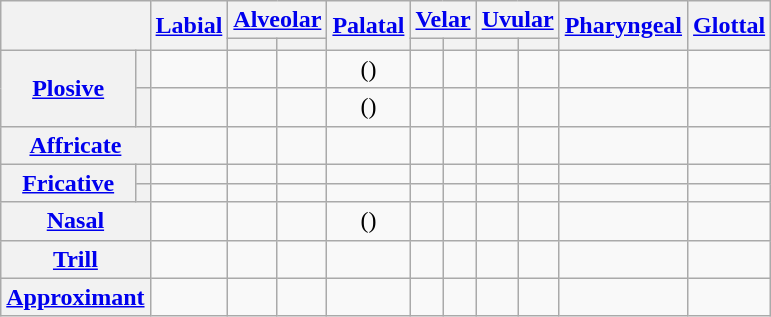<table class="wikitable" style="text-align:center">
<tr>
<th colspan="2" rowspan="2"></th>
<th rowspan="2"><a href='#'>Labial</a></th>
<th colspan="2"><a href='#'>Alveolar</a></th>
<th rowspan="2"><a href='#'>Palatal</a></th>
<th colspan="2"><a href='#'>Velar</a></th>
<th colspan="2"><a href='#'>Uvular</a></th>
<th rowspan="2"><a href='#'>Pharyngeal</a></th>
<th rowspan="2"><a href='#'>Glottal</a></th>
</tr>
<tr>
<th></th>
<th></th>
<th></th>
<th></th>
<th></th>
<th></th>
</tr>
<tr>
<th rowspan="2"><a href='#'>Plosive</a></th>
<th></th>
<td></td>
<td></td>
<td></td>
<td>()</td>
<td></td>
<td></td>
<td></td>
<td></td>
<td></td>
<td></td>
</tr>
<tr>
<th></th>
<td></td>
<td></td>
<td></td>
<td>()</td>
<td></td>
<td></td>
<td></td>
<td></td>
<td></td>
<td></td>
</tr>
<tr>
<th colspan="2"><a href='#'>Affricate</a></th>
<td></td>
<td></td>
<td></td>
<td></td>
<td></td>
<td></td>
<td></td>
<td></td>
<td></td>
<td></td>
</tr>
<tr>
<th rowspan="2"><a href='#'>Fricative</a></th>
<th></th>
<td></td>
<td></td>
<td></td>
<td></td>
<td></td>
<td></td>
<td></td>
<td></td>
<td></td>
<td></td>
</tr>
<tr>
<th></th>
<td></td>
<td></td>
<td></td>
<td></td>
<td></td>
<td></td>
<td></td>
<td></td>
<td></td>
<td></td>
</tr>
<tr>
<th colspan="2"><a href='#'>Nasal</a></th>
<td></td>
<td></td>
<td></td>
<td>()</td>
<td></td>
<td></td>
<td></td>
<td></td>
<td></td>
<td></td>
</tr>
<tr>
<th colspan="2"><a href='#'>Trill</a></th>
<td></td>
<td></td>
<td></td>
<td></td>
<td></td>
<td></td>
<td></td>
<td></td>
<td></td>
<td></td>
</tr>
<tr>
<th colspan="2"><a href='#'>Approximant</a></th>
<td></td>
<td></td>
<td></td>
<td></td>
<td></td>
<td></td>
<td></td>
<td></td>
<td></td>
<td></td>
</tr>
</table>
